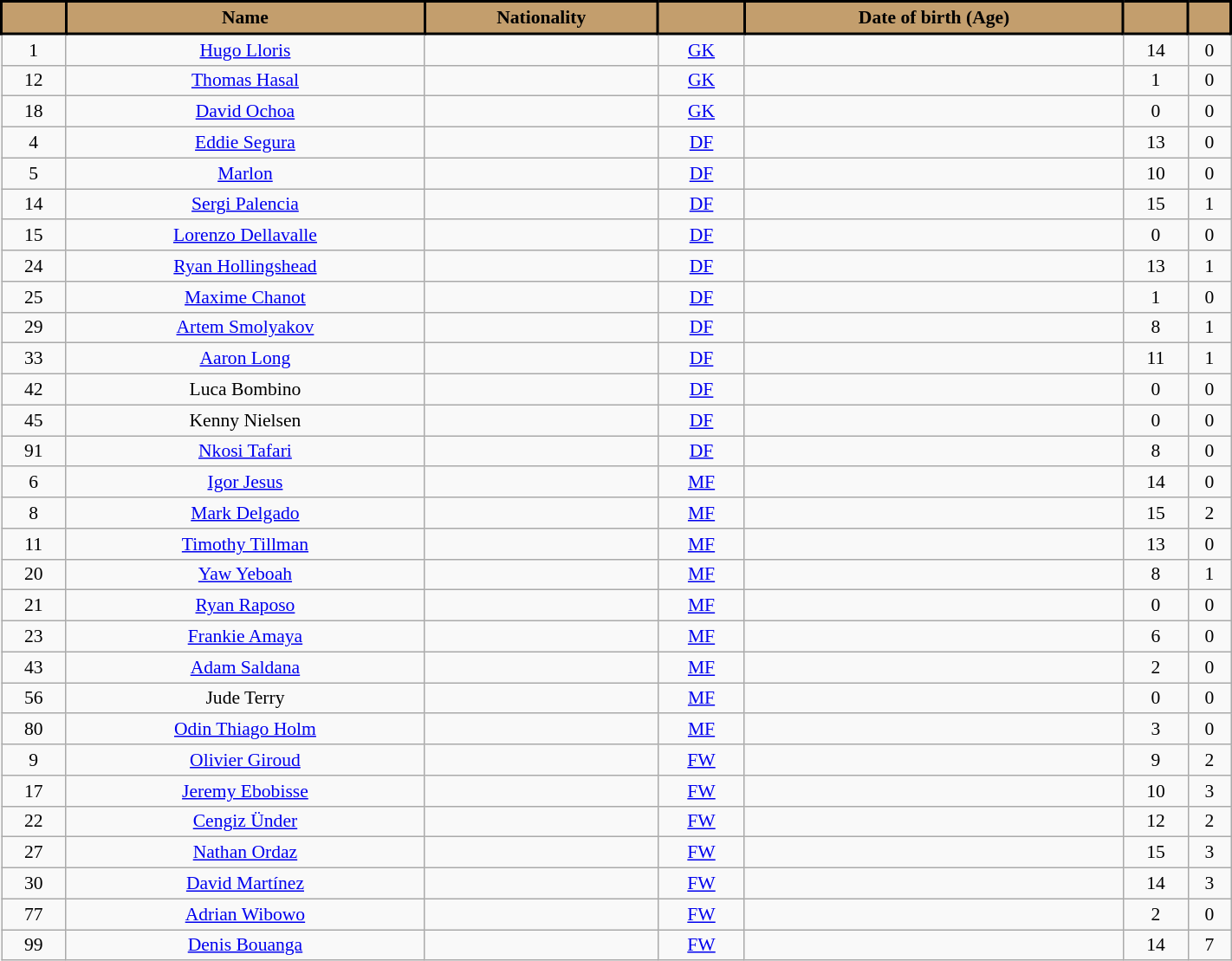<table class="wikitable sortable" style="text-align: center; font-size:90%; width:75%;">
<tr>
<th style="background-color:#C39E6D; color:#000000; border:2px solid #000000;"></th>
<th style="background-color:#C39E6D; color:#000000; border:2px solid #000000;">Name</th>
<th style="background-color:#C39E6D; color:#000000; border:2px solid #000000;">Nationality</th>
<th style="background-color:#C39E6D; color:#000000; border:2px solid #000000;"></th>
<th style="background-color:#C39E6D; color:#000000; border:2px solid #000000;">Date of birth (Age)</th>
<th style="background-color:#C39E6D; color:#000000; border:2px solid #000000;"></th>
<th style="background-color:#C39E6D; color:#000000; border:2px solid #000000;"></th>
</tr>
<tr>
<td>1</td>
<td><a href='#'>Hugo Lloris</a></td>
<td></td>
<td><a href='#'>GK</a></td>
<td></td>
<td>14</td>
<td>0</td>
</tr>
<tr>
<td>12</td>
<td><a href='#'>Thomas Hasal</a></td>
<td></td>
<td><a href='#'>GK</a></td>
<td></td>
<td>1</td>
<td>0</td>
</tr>
<tr>
<td>18</td>
<td><a href='#'>David Ochoa</a></td>
<td></td>
<td><a href='#'>GK</a></td>
<td></td>
<td>0</td>
<td>0</td>
</tr>
<tr>
<td>4</td>
<td><a href='#'>Eddie Segura</a></td>
<td></td>
<td><a href='#'>DF</a></td>
<td></td>
<td>13</td>
<td>0</td>
</tr>
<tr>
<td>5</td>
<td><a href='#'>Marlon</a></td>
<td></td>
<td><a href='#'>DF</a></td>
<td></td>
<td>10</td>
<td>0</td>
</tr>
<tr>
<td>14</td>
<td><a href='#'>Sergi Palencia</a></td>
<td></td>
<td><a href='#'>DF</a></td>
<td></td>
<td>15</td>
<td>1</td>
</tr>
<tr>
<td>15</td>
<td><a href='#'>Lorenzo Dellavalle</a></td>
<td></td>
<td><a href='#'>DF</a></td>
<td></td>
<td>0</td>
<td>0</td>
</tr>
<tr>
<td>24</td>
<td><a href='#'>Ryan Hollingshead</a></td>
<td></td>
<td><a href='#'>DF</a></td>
<td></td>
<td>13</td>
<td>1</td>
</tr>
<tr>
<td>25</td>
<td><a href='#'>Maxime Chanot</a></td>
<td></td>
<td><a href='#'>DF</a></td>
<td></td>
<td>1</td>
<td>0</td>
</tr>
<tr>
<td>29</td>
<td><a href='#'>Artem Smolyakov</a></td>
<td></td>
<td><a href='#'>DF</a></td>
<td></td>
<td>8</td>
<td>1</td>
</tr>
<tr>
<td>33</td>
<td><a href='#'>Aaron Long</a></td>
<td></td>
<td><a href='#'>DF</a></td>
<td></td>
<td>11</td>
<td>1</td>
</tr>
<tr>
<td>42</td>
<td>Luca Bombino </td>
<td></td>
<td><a href='#'>DF</a></td>
<td></td>
<td>0</td>
<td>0</td>
</tr>
<tr>
<td>45</td>
<td>Kenny Nielsen</td>
<td></td>
<td><a href='#'>DF</a></td>
<td></td>
<td>0</td>
<td>0</td>
</tr>
<tr>
<td>91</td>
<td><a href='#'>Nkosi Tafari</a></td>
<td></td>
<td><a href='#'>DF</a></td>
<td></td>
<td>8</td>
<td>0</td>
</tr>
<tr>
<td>6</td>
<td><a href='#'>Igor Jesus</a></td>
<td></td>
<td><a href='#'>MF</a></td>
<td></td>
<td>14</td>
<td>0</td>
</tr>
<tr>
<td>8</td>
<td><a href='#'>Mark Delgado</a></td>
<td></td>
<td><a href='#'>MF</a></td>
<td></td>
<td>15</td>
<td>2</td>
</tr>
<tr>
<td>11</td>
<td><a href='#'>Timothy Tillman</a></td>
<td></td>
<td><a href='#'>MF</a></td>
<td></td>
<td>13</td>
<td>0</td>
</tr>
<tr>
<td>20</td>
<td><a href='#'>Yaw Yeboah</a></td>
<td></td>
<td><a href='#'>MF</a></td>
<td></td>
<td>8</td>
<td>1</td>
</tr>
<tr>
<td>21</td>
<td><a href='#'>Ryan Raposo</a></td>
<td></td>
<td><a href='#'>MF</a></td>
<td></td>
<td>0</td>
<td>0</td>
</tr>
<tr>
<td>23</td>
<td><a href='#'>Frankie Amaya</a></td>
<td></td>
<td><a href='#'>MF</a></td>
<td></td>
<td>6</td>
<td>0</td>
</tr>
<tr>
<td>43</td>
<td><a href='#'>Adam Saldana</a></td>
<td></td>
<td><a href='#'>MF</a></td>
<td></td>
<td>2</td>
<td>0</td>
</tr>
<tr>
<td>56</td>
<td>Jude Terry </td>
<td></td>
<td><a href='#'>MF</a></td>
<td></td>
<td>0</td>
<td>0</td>
</tr>
<tr>
<td>80</td>
<td><a href='#'>Odin Thiago Holm</a></td>
<td></td>
<td><a href='#'>MF</a></td>
<td></td>
<td>3</td>
<td>0</td>
</tr>
<tr>
<td>9</td>
<td><a href='#'>Olivier Giroud</a></td>
<td></td>
<td><a href='#'>FW</a></td>
<td></td>
<td>9</td>
<td>2</td>
</tr>
<tr>
<td>17</td>
<td><a href='#'>Jeremy Ebobisse</a></td>
<td></td>
<td><a href='#'>FW</a></td>
<td></td>
<td>10</td>
<td>3</td>
</tr>
<tr>
<td>22</td>
<td><a href='#'>Cengiz Ünder</a></td>
<td></td>
<td><a href='#'>FW</a></td>
<td></td>
<td>12</td>
<td>2</td>
</tr>
<tr>
<td>27</td>
<td><a href='#'>Nathan Ordaz</a> </td>
<td></td>
<td><a href='#'>FW</a></td>
<td></td>
<td>15</td>
<td>3</td>
</tr>
<tr>
<td>30</td>
<td><a href='#'>David Martínez</a></td>
<td></td>
<td><a href='#'>FW</a></td>
<td></td>
<td>14</td>
<td>3</td>
</tr>
<tr>
<td>77</td>
<td><a href='#'>Adrian Wibowo</a> </td>
<td></td>
<td><a href='#'>FW</a></td>
<td></td>
<td>2</td>
<td>0</td>
</tr>
<tr>
<td>99</td>
<td><a href='#'>Denis Bouanga</a></td>
<td></td>
<td><a href='#'>FW</a></td>
<td></td>
<td>14</td>
<td>7</td>
</tr>
</table>
